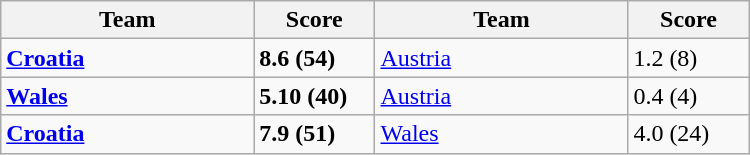<table class="wikitable" width=500>
<tr>
<th width=25%>Team</th>
<th width=12%>Score</th>
<th width=25%>Team</th>
<th width=12%>Score</th>
</tr>
<tr style="vertical-align: top;">
<td> <strong><a href='#'>Croatia</a></strong></td>
<td><strong>8.6 (54)</strong></td>
<td> <a href='#'>Austria</a></td>
<td>1.2 (8)</td>
</tr>
<tr>
<td> <strong><a href='#'>Wales</a></strong></td>
<td><strong>5.10 (40)</strong></td>
<td> <a href='#'>Austria</a></td>
<td>0.4 (4)</td>
</tr>
<tr>
<td> <strong><a href='#'>Croatia</a></strong></td>
<td><strong>7.9 (51)</strong></td>
<td> <a href='#'>Wales</a></td>
<td>4.0 (24)</td>
</tr>
</table>
